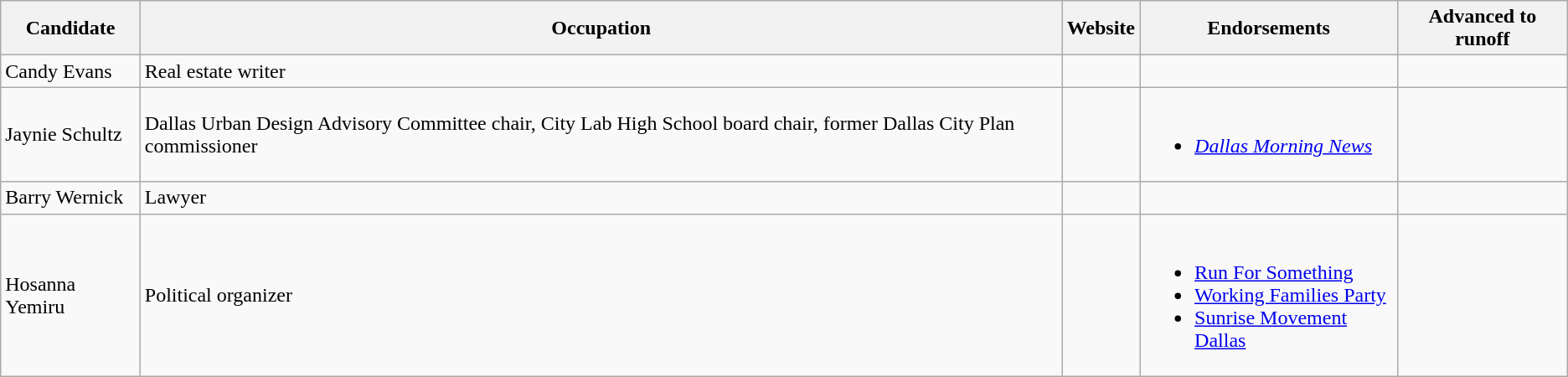<table class="wikitable">
<tr>
<th>Candidate</th>
<th>Occupation</th>
<th>Website</th>
<th>Endorsements</th>
<th>Advanced to runoff</th>
</tr>
<tr>
<td>Candy Evans</td>
<td>Real estate writer</td>
<td> </td>
<td></td>
<td></td>
</tr>
<tr>
<td>Jaynie Schultz</td>
<td>Dallas Urban Design Advisory Committee chair, City Lab High School board chair, former Dallas City Plan commissioner</td>
<td> </td>
<td><br><ul><li><em><a href='#'>Dallas Morning News</a></em></li></ul></td>
<td></td>
</tr>
<tr>
<td>Barry Wernick</td>
<td>Lawyer</td>
<td></td>
<td></td>
<td></td>
</tr>
<tr>
<td>Hosanna Yemiru</td>
<td>Political organizer</td>
<td> </td>
<td><br><ul><li><a href='#'>Run For Something</a></li><li><a href='#'>Working Families Party</a></li><li><a href='#'>Sunrise Movement Dallas</a></li></ul></td>
<td></td>
</tr>
</table>
